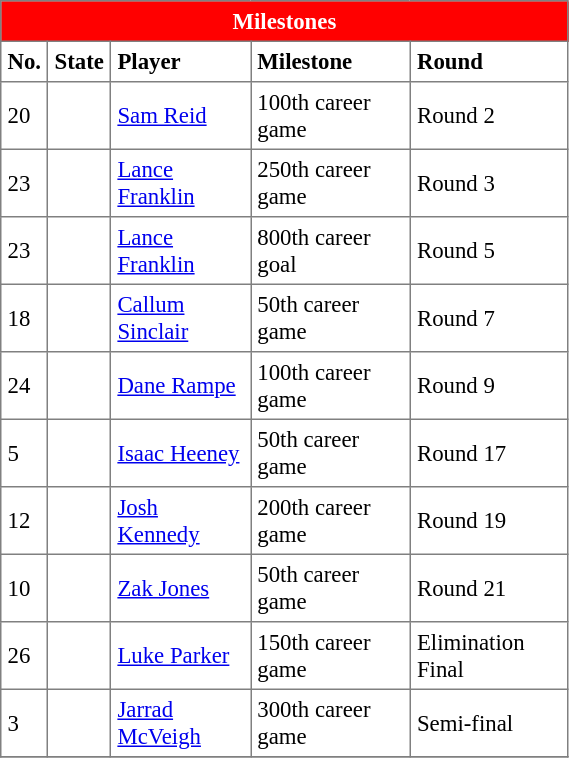<table border="1" cellpadding="4" cellspacing="0"  style="text-align:left; font-size:95%; border-collapse:collapse; width:30%;">
<tr style="background:red; color: white; text-align:center;">
<th colspan="5" style="background:red; color: white; text-align:center;"><span>Milestones</span></th>
</tr>
<tr>
<th>No.</th>
<th>State</th>
<th>Player</th>
<th>Milestone</th>
<th>Round</th>
</tr>
<tr>
<td>20</td>
<td></td>
<td><a href='#'>Sam Reid</a></td>
<td>100th career game</td>
<td>Round 2</td>
</tr>
<tr>
<td>23</td>
<td></td>
<td><a href='#'>Lance Franklin</a></td>
<td>250th career game</td>
<td>Round 3</td>
</tr>
<tr>
<td>23</td>
<td></td>
<td><a href='#'>Lance Franklin</a></td>
<td>800th career goal</td>
<td>Round 5</td>
</tr>
<tr>
<td>18</td>
<td></td>
<td><a href='#'>Callum Sinclair</a></td>
<td>50th career game</td>
<td>Round 7</td>
</tr>
<tr>
<td>24</td>
<td></td>
<td><a href='#'>Dane Rampe</a></td>
<td>100th career game</td>
<td>Round 9</td>
</tr>
<tr>
<td>5</td>
<td></td>
<td><a href='#'>Isaac Heeney</a></td>
<td>50th career game</td>
<td>Round 17</td>
</tr>
<tr>
<td>12</td>
<td></td>
<td><a href='#'>Josh Kennedy</a></td>
<td>200th career game</td>
<td>Round 19</td>
</tr>
<tr>
<td>10</td>
<td></td>
<td><a href='#'>Zak Jones</a></td>
<td>50th career game</td>
<td>Round 21</td>
</tr>
<tr>
<td>26</td>
<td></td>
<td><a href='#'>Luke Parker</a></td>
<td>150th career game</td>
<td>Elimination Final</td>
</tr>
<tr>
<td>3</td>
<td></td>
<td><a href='#'>Jarrad McVeigh</a></td>
<td>300th career game</td>
<td>Semi-final</td>
</tr>
<tr>
</tr>
</table>
